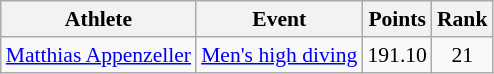<table class=wikitable style="font-size:90%;">
<tr>
<th>Athlete</th>
<th>Event</th>
<th>Points</th>
<th>Rank</th>
</tr>
<tr align=center>
<td align=left><a href='#'>Matthias Appenzeller</a></td>
<td align=left><a href='#'>Men's high diving</a></td>
<td>191.10</td>
<td>21</td>
</tr>
</table>
